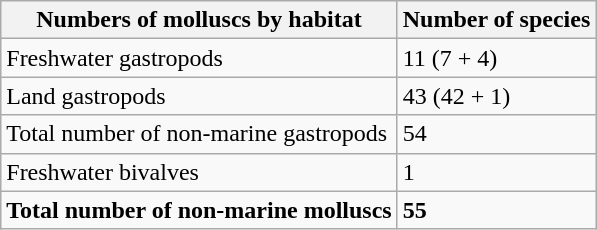<table class="wikitable">
<tr>
<th>Numbers of molluscs by habitat</th>
<th>Number of species</th>
</tr>
<tr>
<td>Freshwater gastropods</td>
<td>11 (7 + 4)</td>
</tr>
<tr>
<td>Land gastropods</td>
<td>43 (42 + 1)</td>
</tr>
<tr>
<td>Total number of non-marine gastropods</td>
<td>54</td>
</tr>
<tr>
<td>Freshwater bivalves</td>
<td>1</td>
</tr>
<tr>
<td><strong>Total number of non-marine molluscs</strong></td>
<td><strong>55</strong></td>
</tr>
</table>
